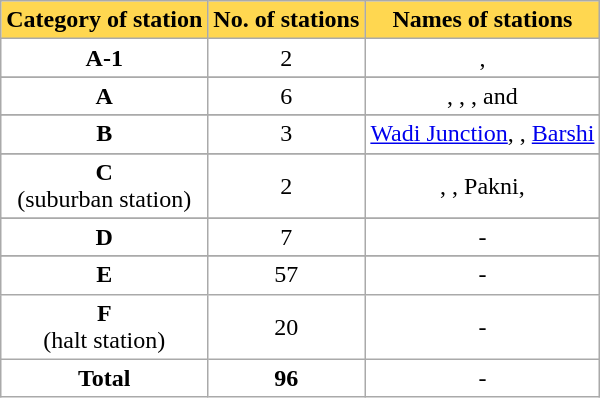<table class="wikitable sortable" style="background:#fff;">
<tr>
<th style="background:#ffd750;" !>Category of station</th>
<th style="background:#ffd750;" !>No. of stations</th>
<th style="background:#ffd750;" !>Names of stations</th>
</tr>
<tr>
<td style="text-align:center;"><strong>A-1</strong></td>
<td style="text-align:center;">2</td>
<td style="text-align:center;">, </td>
</tr>
<tr>
</tr>
<tr>
<td style="text-align:center;"><strong>A</strong></td>
<td style="text-align:center;">6</td>
<td style="text-align:center;">, , ,  and </td>
</tr>
<tr>
</tr>
<tr>
<td style="text-align:center;"><strong>B</strong></td>
<td style="text-align:center;">3</td>
<td style="text-align:center;"><a href='#'>Wadi Junction</a>, , <a href='#'>Barshi</a></td>
</tr>
<tr>
</tr>
<tr>
<td style="text-align:center;"><strong>C</strong><br>(suburban station)</td>
<td style="text-align:center;">2</td>
<td style="text-align:center;">, , Pakni, </td>
</tr>
<tr>
</tr>
<tr>
<td style="text-align:center;"><strong>D</strong></td>
<td style="text-align:center;">7</td>
<td style="text-align:center;">-</td>
</tr>
<tr>
</tr>
<tr>
<td style="text-align:center;"><strong>E</strong></td>
<td style="text-align:center;">57</td>
<td style="text-align:center;">-</td>
</tr>
<tr>
<td style="text-align:center;"><strong>F</strong><br>(halt station)</td>
<td style="text-align:center;">20</td>
<td style="text-align:center;">-</td>
</tr>
<tr>
<td style="text-align:center;"><strong>Total</strong></td>
<td style="text-align:center;"><strong>96</strong></td>
<td style="text-align:center;">-</td>
</tr>
</table>
